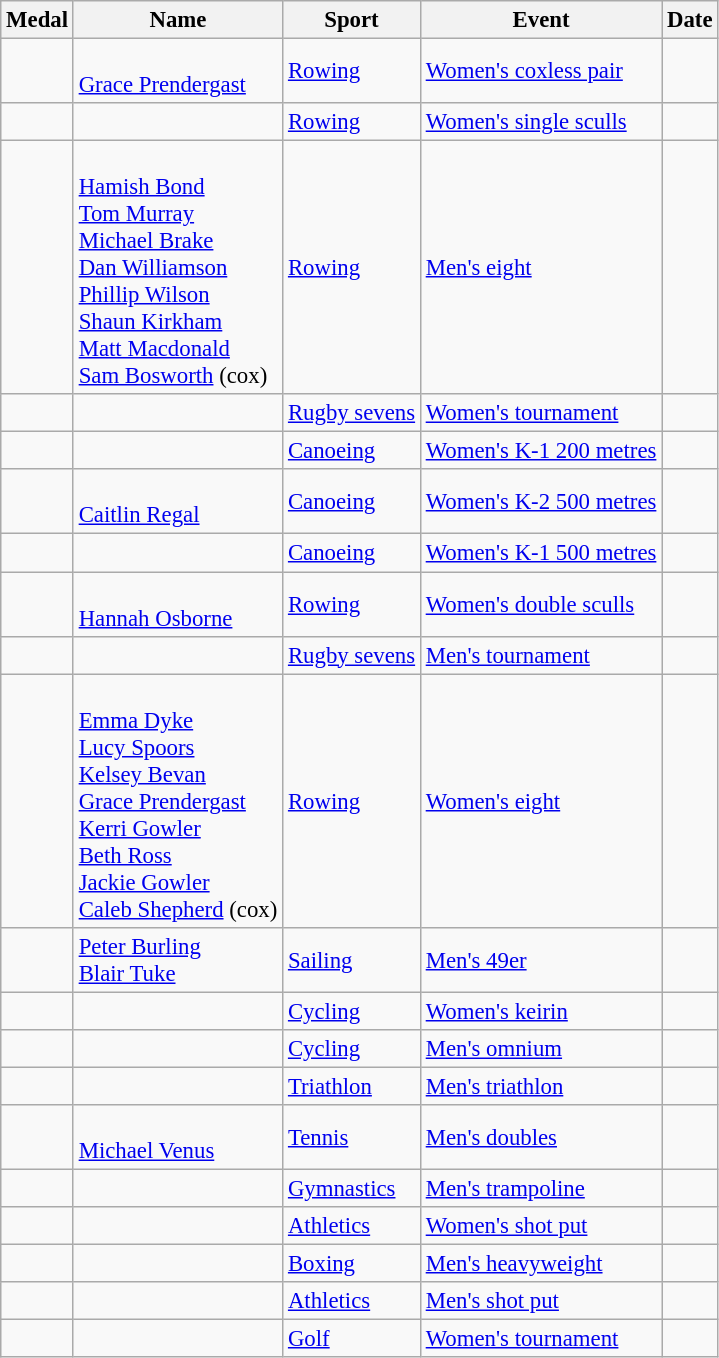<table class="wikitable sortable" style="font-size: 95%;">
<tr>
<th>Medal</th>
<th>Name</th>
<th>Sport</th>
<th>Event</th>
<th>Date</th>
</tr>
<tr>
<td></td>
<td><br><a href='#'>Grace Prendergast</a></td>
<td><a href='#'>Rowing</a></td>
<td><a href='#'>Women's coxless pair</a></td>
<td></td>
</tr>
<tr>
<td></td>
<td></td>
<td><a href='#'>Rowing</a></td>
<td><a href='#'>Women's single sculls</a></td>
<td></td>
</tr>
<tr>
<td></td>
<td><br><a href='#'>Hamish Bond</a><br><a href='#'>Tom Murray</a><br><a href='#'>Michael Brake</a><br><a href='#'>Dan Williamson</a><br><a href='#'>Phillip Wilson</a><br><a href='#'>Shaun Kirkham</a><br><a href='#'>Matt Macdonald</a><br><a href='#'>Sam Bosworth</a> (cox)</td>
<td><a href='#'>Rowing</a></td>
<td><a href='#'>Men's eight</a></td>
<td></td>
</tr>
<tr>
<td></td>
<td><br></td>
<td><a href='#'>Rugby sevens</a></td>
<td><a href='#'>Women's tournament</a></td>
<td></td>
</tr>
<tr>
<td></td>
<td></td>
<td><a href='#'>Canoeing</a></td>
<td><a href='#'>Women's K-1 200 metres</a></td>
<td></td>
</tr>
<tr>
<td></td>
<td><br><a href='#'>Caitlin Regal</a></td>
<td><a href='#'>Canoeing</a></td>
<td><a href='#'>Women's K-2 500 metres</a></td>
<td></td>
</tr>
<tr>
<td></td>
<td></td>
<td><a href='#'>Canoeing</a></td>
<td><a href='#'>Women's K-1 500 metres</a></td>
<td></td>
</tr>
<tr>
<td></td>
<td><br><a href='#'>Hannah Osborne</a></td>
<td><a href='#'>Rowing</a></td>
<td><a href='#'>Women's double sculls</a></td>
<td></td>
</tr>
<tr>
<td></td>
<td><br></td>
<td><a href='#'>Rugby sevens</a></td>
<td><a href='#'>Men's tournament</a></td>
<td></td>
</tr>
<tr>
<td></td>
<td> <br><a href='#'>Emma Dyke</a><br><a href='#'>Lucy Spoors</a><br><a href='#'>Kelsey Bevan</a><br><a href='#'>Grace Prendergast</a><br><a href='#'>Kerri Gowler</a><br><a href='#'>Beth Ross</a><br><a href='#'>Jackie Gowler</a><br><a href='#'>Caleb Shepherd</a> (cox)</td>
<td><a href='#'>Rowing</a></td>
<td><a href='#'>Women's eight</a></td>
<td></td>
</tr>
<tr>
<td></td>
<td><a href='#'>Peter Burling</a><br><a href='#'>Blair Tuke</a></td>
<td><a href='#'>Sailing</a></td>
<td><a href='#'>Men's 49er</a></td>
<td></td>
</tr>
<tr>
<td></td>
<td></td>
<td><a href='#'>Cycling</a></td>
<td><a href='#'>Women's keirin</a></td>
<td></td>
</tr>
<tr>
<td></td>
<td></td>
<td><a href='#'>Cycling</a></td>
<td><a href='#'>Men's omnium</a></td>
<td></td>
</tr>
<tr>
<td></td>
<td></td>
<td><a href='#'>Triathlon</a></td>
<td><a href='#'>Men's triathlon</a></td>
<td></td>
</tr>
<tr>
<td></td>
<td><br><a href='#'>Michael Venus</a></td>
<td><a href='#'>Tennis</a></td>
<td><a href='#'>Men's doubles</a></td>
<td></td>
</tr>
<tr>
<td></td>
<td></td>
<td><a href='#'>Gymnastics</a></td>
<td><a href='#'>Men's trampoline</a></td>
<td></td>
</tr>
<tr>
<td></td>
<td></td>
<td><a href='#'>Athletics</a></td>
<td><a href='#'>Women's shot put</a></td>
<td></td>
</tr>
<tr>
<td></td>
<td></td>
<td><a href='#'>Boxing</a></td>
<td><a href='#'>Men's heavyweight</a></td>
<td></td>
</tr>
<tr>
<td></td>
<td></td>
<td><a href='#'>Athletics</a></td>
<td><a href='#'>Men's shot put</a></td>
<td></td>
</tr>
<tr>
<td></td>
<td></td>
<td><a href='#'>Golf</a></td>
<td><a href='#'>Women's tournament</a></td>
<td></td>
</tr>
</table>
